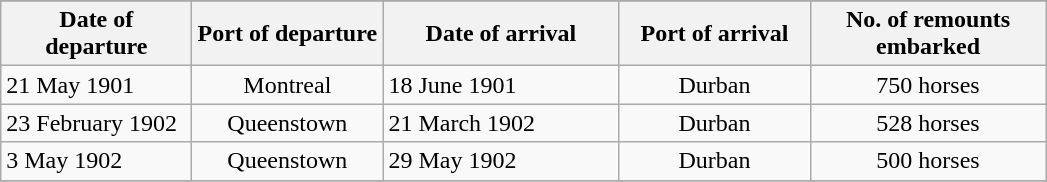<table class="wikitable">
<tr>
</tr>
<tr>
<th width="120px">Date of departure</th>
<th width="120px">Port of departure</th>
<th width="150px">Date of arrival</th>
<th width="120px">Port of arrival</th>
<th width="150px">No. of remounts embarked</th>
</tr>
<tr>
<td align="left">21 May 1901</td>
<td align="center">Montreal</td>
<td align="left">18 June 1901</td>
<td align="center">Durban</td>
<td align="center">750 horses</td>
</tr>
<tr>
<td align="left">23 February 1902</td>
<td align="center">Queenstown</td>
<td align="left">21 March 1902</td>
<td align="center">Durban</td>
<td align="center">528 horses</td>
</tr>
<tr>
<td align="left">3 May 1902</td>
<td align="center">Queenstown</td>
<td align="left">29 May 1902</td>
<td align="center">Durban</td>
<td align="center">500 horses</td>
</tr>
<tr>
</tr>
</table>
